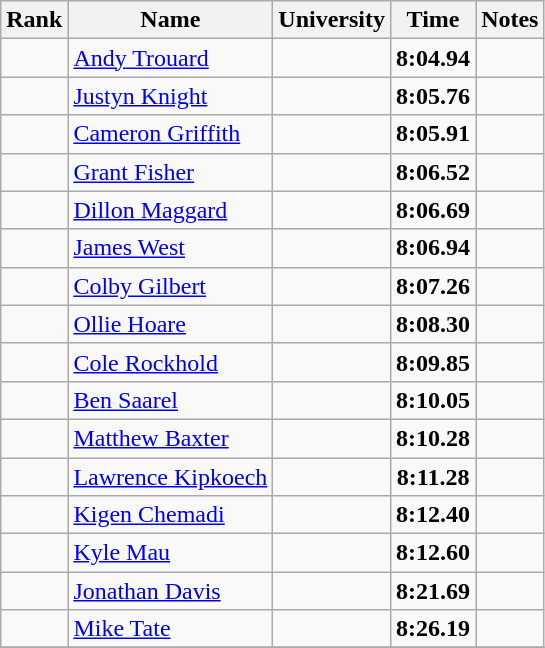<table class="wikitable sortable" style="text-align:center">
<tr>
<th>Rank</th>
<th>Name</th>
<th>University</th>
<th>Time</th>
<th>Notes</th>
</tr>
<tr>
<td></td>
<td align=left><a href='#'>Andy Trouard</a></td>
<td></td>
<td><strong>8:04.94</strong></td>
<td></td>
</tr>
<tr>
<td></td>
<td align=left><a href='#'>Justyn Knight</a></td>
<td></td>
<td><strong>8:05.76</strong></td>
<td></td>
</tr>
<tr>
<td></td>
<td align=left><a href='#'>Cameron Griffith</a></td>
<td></td>
<td><strong>8:05.91</strong></td>
<td></td>
</tr>
<tr>
<td></td>
<td align=left><a href='#'>Grant Fisher</a></td>
<td></td>
<td><strong>8:06.52</strong></td>
<td></td>
</tr>
<tr>
<td></td>
<td align=left><a href='#'>Dillon Maggard</a></td>
<td></td>
<td><strong>8:06.69</strong></td>
<td></td>
</tr>
<tr>
<td></td>
<td align=left><a href='#'>James West</a></td>
<td></td>
<td><strong>8:06.94</strong></td>
<td></td>
</tr>
<tr>
<td></td>
<td align=left><a href='#'>Colby Gilbert</a></td>
<td></td>
<td><strong>8:07.26</strong></td>
<td></td>
</tr>
<tr>
<td></td>
<td align=left><a href='#'>Ollie Hoare</a></td>
<td></td>
<td><strong>8:08.30</strong></td>
<td></td>
</tr>
<tr>
<td></td>
<td align=left><a href='#'>Cole Rockhold</a></td>
<td></td>
<td><strong>8:09.85</strong></td>
<td></td>
</tr>
<tr>
<td></td>
<td align=left><a href='#'>Ben Saarel</a></td>
<td></td>
<td><strong>8:10.05</strong></td>
<td></td>
</tr>
<tr>
<td></td>
<td align=left><a href='#'>Matthew Baxter</a></td>
<td></td>
<td><strong>8:10.28</strong></td>
<td></td>
</tr>
<tr>
<td></td>
<td align=left><a href='#'>Lawrence Kipkoech</a></td>
<td></td>
<td><strong>8:11.28</strong></td>
<td></td>
</tr>
<tr>
<td></td>
<td align=left><a href='#'>Kigen Chemadi</a></td>
<td></td>
<td><strong>8:12.40</strong></td>
<td></td>
</tr>
<tr>
<td></td>
<td align=left><a href='#'>Kyle Mau</a></td>
<td></td>
<td><strong>8:12.60</strong></td>
<td></td>
</tr>
<tr>
<td></td>
<td align=left><a href='#'>Jonathan Davis</a></td>
<td></td>
<td><strong>8:21.69</strong></td>
<td></td>
</tr>
<tr>
<td></td>
<td align=left><a href='#'>Mike Tate</a></td>
<td></td>
<td><strong>8:26.19</strong></td>
<td></td>
</tr>
<tr>
</tr>
</table>
